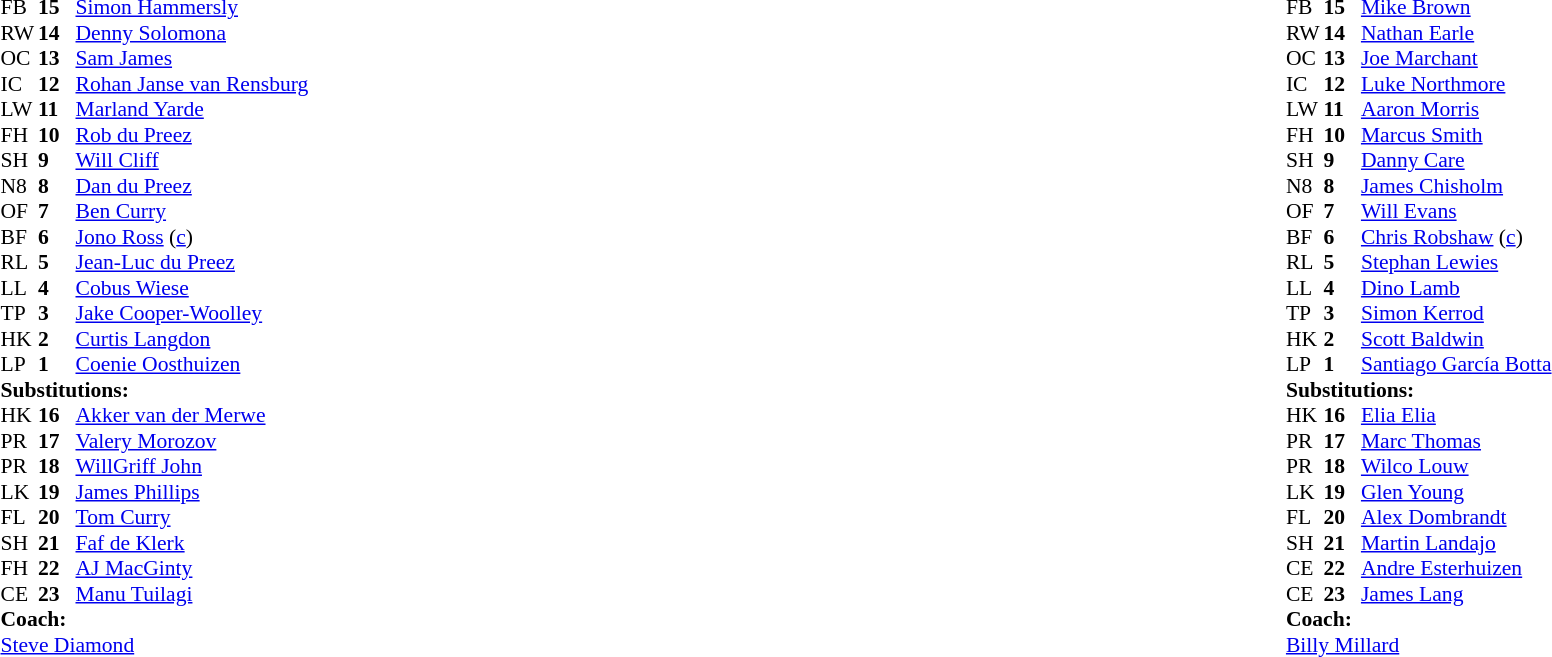<table width="100%">
<tr>
<td width="50%" valign="top"><br><table cellpadding="0" cellspacing="0" style="font-size: 90%">
<tr>
<th width="25"></th>
<th width="25"></th>
</tr>
<tr>
<td>FB</td>
<td><strong>15</strong></td>
<td> <a href='#'>Simon Hammersly</a></td>
</tr>
<tr>
<td>RW</td>
<td><strong>14</strong></td>
<td> <a href='#'>Denny Solomona</a></td>
</tr>
<tr>
<td>OC</td>
<td><strong>13</strong></td>
<td> <a href='#'>Sam James</a></td>
</tr>
<tr>
<td>IC</td>
<td><strong>12</strong></td>
<td> <a href='#'>Rohan Janse van Rensburg</a></td>
</tr>
<tr>
<td>LW</td>
<td><strong>11</strong></td>
<td> <a href='#'>Marland Yarde</a></td>
</tr>
<tr>
<td>FH</td>
<td><strong>10</strong></td>
<td> <a href='#'>Rob du Preez</a></td>
</tr>
<tr>
<td>SH</td>
<td><strong>9</strong></td>
<td> <a href='#'>Will Cliff</a></td>
</tr>
<tr>
<td>N8</td>
<td><strong>8</strong></td>
<td> <a href='#'>Dan du Preez</a></td>
</tr>
<tr>
<td>OF</td>
<td><strong>7</strong></td>
<td> <a href='#'>Ben Curry</a></td>
</tr>
<tr>
<td>BF</td>
<td><strong>6</strong></td>
<td> <a href='#'>Jono Ross</a> (<a href='#'>c</a>)</td>
</tr>
<tr>
<td>RL</td>
<td><strong>5</strong></td>
<td> <a href='#'>Jean-Luc du Preez</a></td>
</tr>
<tr>
<td>LL</td>
<td><strong>4</strong></td>
<td> <a href='#'>Cobus Wiese</a></td>
</tr>
<tr>
<td>TP</td>
<td><strong>3</strong></td>
<td> <a href='#'>Jake Cooper-Woolley</a></td>
</tr>
<tr>
<td>HK</td>
<td><strong>2</strong></td>
<td> <a href='#'>Curtis Langdon</a></td>
</tr>
<tr>
<td>LP</td>
<td><strong>1</strong></td>
<td> <a href='#'>Coenie Oosthuizen</a></td>
</tr>
<tr>
<td colspan="3"><strong>Substitutions:</strong></td>
</tr>
<tr>
<td>HK</td>
<td><strong>16</strong></td>
<td> <a href='#'>Akker van der Merwe</a></td>
</tr>
<tr>
<td>PR</td>
<td><strong>17</strong></td>
<td> <a href='#'>Valery Morozov</a></td>
</tr>
<tr>
<td>PR</td>
<td><strong>18</strong></td>
<td> <a href='#'>WillGriff John</a></td>
</tr>
<tr>
<td>LK</td>
<td><strong>19</strong></td>
<td> <a href='#'>James Phillips</a></td>
</tr>
<tr>
<td>FL</td>
<td><strong>20</strong></td>
<td> <a href='#'>Tom Curry</a></td>
</tr>
<tr>
<td>SH</td>
<td><strong>21</strong></td>
<td> <a href='#'>Faf de Klerk</a></td>
</tr>
<tr>
<td>FH</td>
<td><strong>22</strong></td>
<td> <a href='#'>AJ MacGinty</a></td>
</tr>
<tr>
<td>CE</td>
<td><strong>23</strong></td>
<td> <a href='#'>Manu Tuilagi</a></td>
</tr>
<tr>
<td colspan="3"><strong>Coach:</strong></td>
</tr>
<tr>
<td colspan="3"> <a href='#'>Steve Diamond</a></td>
</tr>
</table>
</td>
<td valign="top"></td>
<td width="50%" valign="top"><br><table cellpadding="0" cellspacing="0" align="center" style="font-size: 90%">
<tr>
<th width="25"></th>
<th width="25"></th>
</tr>
<tr>
<td>FB</td>
<td><strong>15</strong></td>
<td> <a href='#'>Mike Brown</a></td>
</tr>
<tr>
<td>RW</td>
<td><strong>14</strong></td>
<td> <a href='#'>Nathan Earle</a></td>
</tr>
<tr>
<td>OC</td>
<td><strong>13</strong></td>
<td> <a href='#'>Joe Marchant</a></td>
</tr>
<tr>
<td>IC</td>
<td><strong>12</strong></td>
<td> <a href='#'>Luke Northmore</a></td>
</tr>
<tr>
<td>LW</td>
<td><strong>11</strong></td>
<td> <a href='#'>Aaron Morris</a></td>
</tr>
<tr>
<td>FH</td>
<td><strong>10</strong></td>
<td> <a href='#'>Marcus Smith</a></td>
</tr>
<tr>
<td>SH</td>
<td><strong>9</strong></td>
<td> <a href='#'>Danny Care</a></td>
</tr>
<tr>
<td>N8</td>
<td><strong>8</strong></td>
<td> <a href='#'>James Chisholm</a></td>
</tr>
<tr>
<td>OF</td>
<td><strong>7</strong></td>
<td> <a href='#'>Will Evans</a></td>
</tr>
<tr>
<td>BF</td>
<td><strong>6</strong></td>
<td> <a href='#'>Chris Robshaw</a> (<a href='#'>c</a>)</td>
</tr>
<tr>
<td>RL</td>
<td><strong>5</strong></td>
<td> <a href='#'>Stephan Lewies</a></td>
</tr>
<tr>
<td>LL</td>
<td><strong>4</strong></td>
<td> <a href='#'>Dino Lamb</a></td>
</tr>
<tr>
<td>TP</td>
<td><strong>3</strong></td>
<td> <a href='#'>Simon Kerrod</a></td>
</tr>
<tr>
<td>HK</td>
<td><strong>2</strong></td>
<td> <a href='#'>Scott Baldwin</a></td>
</tr>
<tr>
<td>LP</td>
<td><strong>1</strong></td>
<td> <a href='#'>Santiago García Botta</a></td>
</tr>
<tr>
<td colspan="3"><strong>Substitutions:</strong></td>
</tr>
<tr>
<td>HK</td>
<td><strong>16</strong></td>
<td> <a href='#'>Elia Elia</a></td>
</tr>
<tr>
<td>PR</td>
<td><strong>17</strong></td>
<td> <a href='#'>Marc Thomas</a></td>
</tr>
<tr>
<td>PR</td>
<td><strong>18</strong></td>
<td> <a href='#'>Wilco Louw</a></td>
</tr>
<tr>
<td>LK</td>
<td><strong>19</strong></td>
<td> <a href='#'>Glen Young</a></td>
</tr>
<tr>
<td>FL</td>
<td><strong>20</strong></td>
<td> <a href='#'>Alex Dombrandt</a></td>
</tr>
<tr>
<td>SH</td>
<td><strong>21</strong></td>
<td> <a href='#'>Martin Landajo</a></td>
</tr>
<tr>
<td>CE</td>
<td><strong>22</strong></td>
<td> <a href='#'>Andre Esterhuizen</a></td>
</tr>
<tr>
<td>CE</td>
<td><strong>23</strong></td>
<td> <a href='#'>James Lang</a></td>
</tr>
<tr>
<td colspan="3"><strong>Coach:</strong></td>
</tr>
<tr>
<td colspan="3"> <a href='#'>Billy Millard</a></td>
</tr>
</table>
</td>
</tr>
</table>
